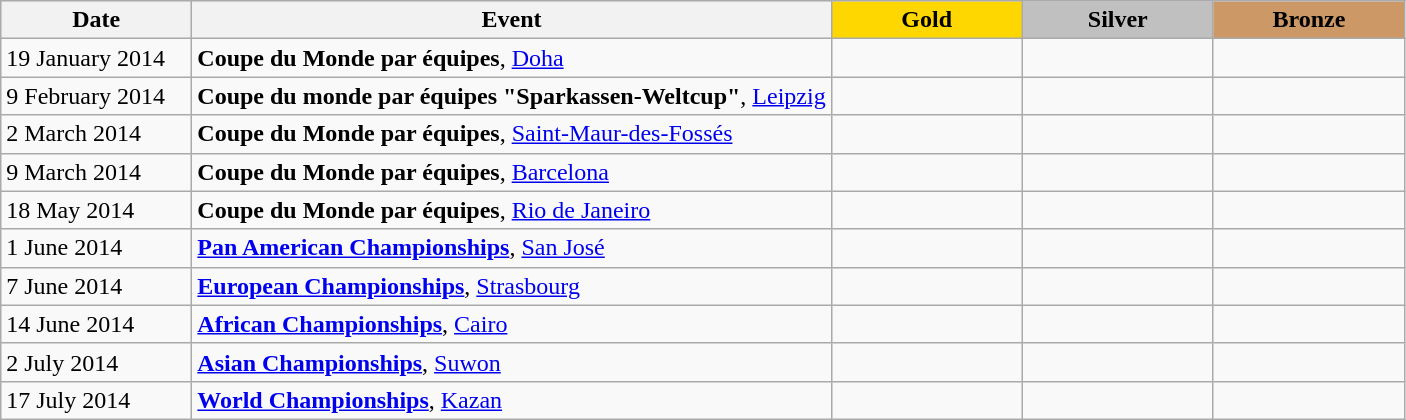<table class="wikitable plainrowheaders" border="1" style="font-size:100%">
<tr style="text-align:center; background-color:#efefef;">
<th scope=col style="width:120px;">Date</th>
<th scope=col>Event</th>
<th scope=col style="width:120px; background: gold;">Gold</th>
<th scope=col style="width:120px; background: silver;">Silver</th>
<th scope=col style="width:120px; background: #cc9966;">Bronze</th>
</tr>
<tr>
<td>19 January 2014</td>
<td><strong>Coupe du Monde par équipes</strong>, <a href='#'>Doha</a></td>
<td></td>
<td></td>
<td></td>
</tr>
<tr>
<td>9 February 2014</td>
<td><strong>Coupe du monde par équipes "Sparkassen-Weltcup"</strong>, <a href='#'>Leipzig</a></td>
<td></td>
<td></td>
<td></td>
</tr>
<tr>
<td>2 March 2014</td>
<td><strong>Coupe du Monde par équipes</strong>, <a href='#'>Saint-Maur-des-Fossés</a></td>
<td></td>
<td></td>
<td></td>
</tr>
<tr>
<td>9 March 2014</td>
<td><strong>Coupe du Monde par équipes</strong>, <a href='#'>Barcelona</a></td>
<td></td>
<td></td>
<td></td>
</tr>
<tr>
<td>18 May 2014</td>
<td><strong>Coupe du Monde par équipes</strong>, <a href='#'>Rio de Janeiro</a></td>
<td></td>
<td></td>
<td></td>
</tr>
<tr>
<td>1 June 2014</td>
<td><strong><a href='#'>Pan American Championships</a></strong>, <a href='#'>San José</a></td>
<td></td>
<td></td>
<td></td>
</tr>
<tr>
<td>7 June 2014</td>
<td><strong><a href='#'>European Championships</a></strong>, <a href='#'>Strasbourg</a></td>
<td></td>
<td></td>
<td></td>
</tr>
<tr>
<td>14 June 2014</td>
<td><strong><a href='#'>African Championships</a></strong>, <a href='#'>Cairo</a></td>
<td></td>
<td></td>
<td></td>
</tr>
<tr>
<td>2 July 2014</td>
<td><strong><a href='#'>Asian Championships</a></strong>, <a href='#'>Suwon</a></td>
<td></td>
<td></td>
<td></td>
</tr>
<tr>
<td>17 July 2014</td>
<td><strong><a href='#'>World Championships</a></strong>, <a href='#'>Kazan</a></td>
<td></td>
<td></td>
<td></td>
</tr>
</table>
